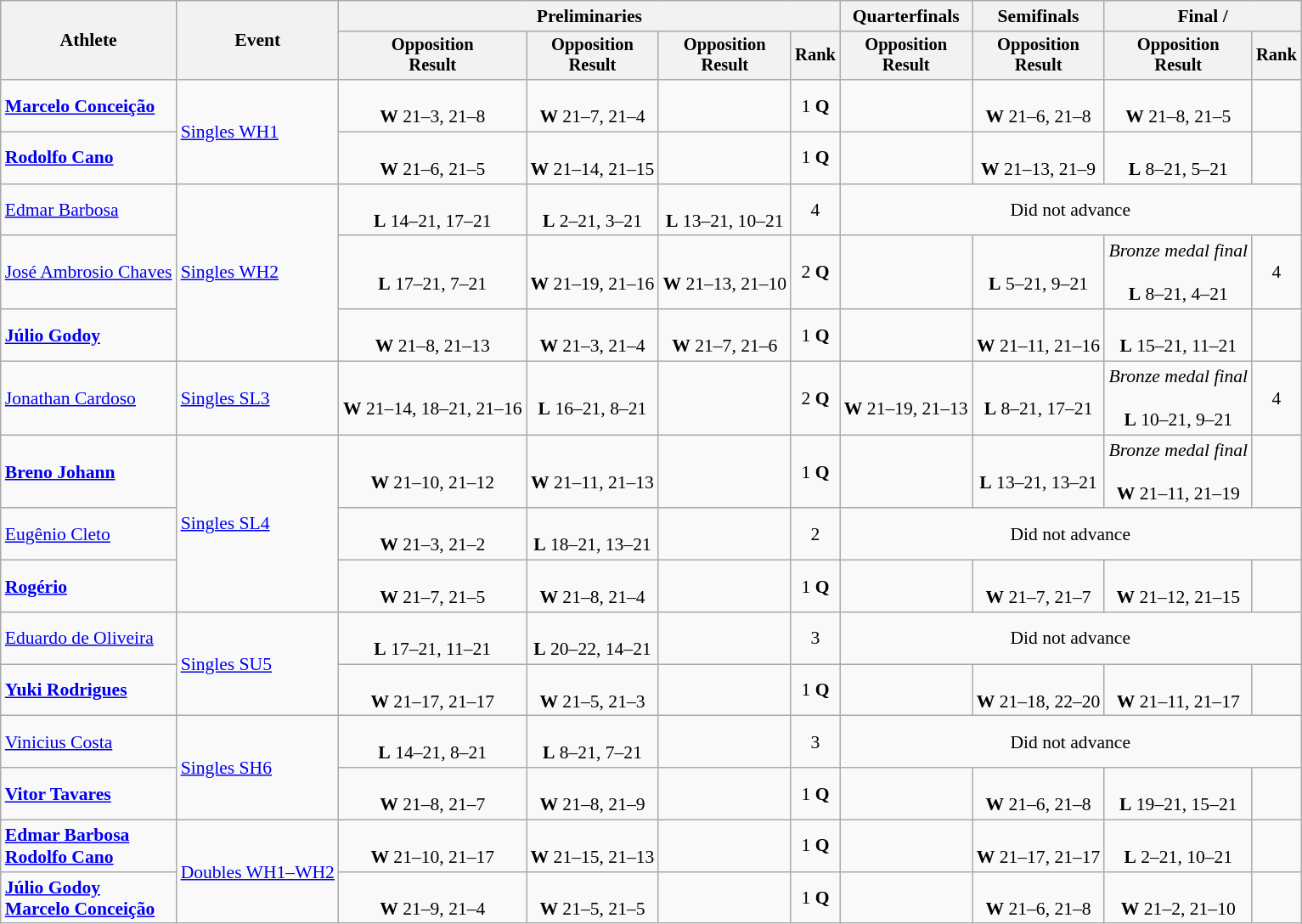<table class=wikitable style="font-size:90%">
<tr>
<th rowspan="2">Athlete</th>
<th rowspan="2">Event</th>
<th colspan="4">Preliminaries</th>
<th>Quarterfinals</th>
<th>Semifinals</th>
<th colspan="2">Final / </th>
</tr>
<tr style="font-size:95%">
<th>Opposition<br>Result</th>
<th>Opposition<br>Result</th>
<th>Opposition<br>Result</th>
<th>Rank</th>
<th>Opposition<br>Result</th>
<th>Opposition<br>Result</th>
<th>Opposition<br>Result</th>
<th>Rank</th>
</tr>
<tr align=center>
<td align=left><strong><a href='#'>Marcelo Conceição</a></strong></td>
<td align=left rowspan=2><a href='#'>Singles WH1</a></td>
<td><br><strong>W</strong> 21–3, 21–8</td>
<td><br><strong>W</strong> 21–7, 21–4</td>
<td></td>
<td>1 <strong>Q</strong></td>
<td></td>
<td><br><strong>W</strong> 21–6, 21–8</td>
<td><br><strong>W</strong> 21–8, 21–5</td>
<td></td>
</tr>
<tr align=center>
<td align=left><strong><a href='#'>Rodolfo Cano</a></strong></td>
<td><br><strong>W</strong> 21–6, 21–5</td>
<td><br><strong>W</strong> 21–14, 21–15</td>
<td></td>
<td>1 <strong>Q</strong></td>
<td></td>
<td><br><strong>W</strong> 21–13, 21–9</td>
<td><br><strong>L</strong> 8–21, 5–21</td>
<td></td>
</tr>
<tr align=center>
<td align=left><a href='#'>Edmar Barbosa</a></td>
<td align=left rowspan=3><a href='#'>Singles WH2</a></td>
<td><br><strong>L</strong> 14–21, 17–21</td>
<td><br><strong>L</strong> 2–21, 3–21</td>
<td><br><strong>L</strong> 13–21, 10–21</td>
<td>4</td>
<td colspan=4>Did not advance</td>
</tr>
<tr align=center>
<td align=left><a href='#'>José Ambrosio Chaves</a></td>
<td><br><strong>L</strong> 17–21, 7–21</td>
<td><br><strong>W</strong> 21–19, 21–16</td>
<td><br><strong>W</strong> 21–13, 21–10</td>
<td>2 <strong>Q</strong></td>
<td></td>
<td><br><strong>L</strong> 5–21, 9–21</td>
<td><em>Bronze medal final</em><br><br><strong>L</strong> 8–21, 4–21</td>
<td>4</td>
</tr>
<tr align=center>
<td align=left><strong><a href='#'>Júlio Godoy</a></strong></td>
<td><br><strong>W</strong> 21–8, 21–13</td>
<td><br><strong>W</strong> 21–3, 21–4</td>
<td><br><strong>W</strong> 21–7, 21–6</td>
<td>1 <strong>Q</strong></td>
<td></td>
<td><br><strong>W</strong> 21–11, 21–16</td>
<td><br><strong>L</strong> 15–21, 11–21</td>
<td></td>
</tr>
<tr align=center>
<td align=left><a href='#'>Jonathan Cardoso</a></td>
<td align=left><a href='#'>Singles SL3</a></td>
<td><br><strong>W</strong> 21–14, 18–21, 21–16</td>
<td><br><strong>L</strong> 16–21, 8–21</td>
<td></td>
<td>2 <strong>Q</strong></td>
<td><br><strong>W</strong> 21–19, 21–13</td>
<td><br><strong>L</strong> 8–21, 17–21</td>
<td><em>Bronze medal final</em><br><br><strong>L</strong> 10–21, 9–21</td>
<td>4</td>
</tr>
<tr align=center>
<td align=left><strong><a href='#'>Breno Johann</a></strong></td>
<td align=left rowspan=3><a href='#'>Singles SL4</a></td>
<td><br><strong>W</strong> 21–10, 21–12</td>
<td><br><strong>W</strong> 21–11, 21–13</td>
<td></td>
<td>1 <strong>Q</strong></td>
<td></td>
<td><br><strong>L</strong> 13–21, 13–21</td>
<td><em>Bronze medal final</em><br><br><strong>W</strong> 21–11, 21–19</td>
<td></td>
</tr>
<tr align=center>
<td align=left><a href='#'>Eugênio Cleto</a></td>
<td><br><strong>W</strong> 21–3, 21–2</td>
<td><br><strong>L</strong> 18–21, 13–21</td>
<td></td>
<td>2</td>
<td colspan=4>Did not advance</td>
</tr>
<tr align=center>
<td align=left><strong><a href='#'>Rogério </a></strong></td>
<td><br><strong>W</strong> 21–7, 21–5</td>
<td><br><strong>W</strong> 21–8, 21–4</td>
<td></td>
<td>1 <strong>Q</strong></td>
<td></td>
<td><br><strong>W</strong> 21–7, 21–7</td>
<td><br><strong>W</strong> 21–12, 21–15</td>
<td></td>
</tr>
<tr align=center>
<td align=left><a href='#'>Eduardo de Oliveira</a></td>
<td align=left rowspan=2><a href='#'>Singles SU5</a></td>
<td><br><strong>L</strong> 17–21, 11–21</td>
<td><br><strong>L</strong> 20–22, 14–21</td>
<td></td>
<td>3</td>
<td colspan=4>Did not advance</td>
</tr>
<tr align=center>
<td align=left><strong><a href='#'>Yuki Rodrigues</a></strong></td>
<td><br><strong>W</strong> 21–17, 21–17</td>
<td><br><strong>W</strong> 21–5, 21–3</td>
<td></td>
<td>1 <strong>Q</strong></td>
<td></td>
<td><br><strong>W</strong> 21–18, 22–20</td>
<td><br><strong>W</strong> 21–11, 21–17</td>
<td></td>
</tr>
<tr align=center>
<td align=left><a href='#'>Vinicius Costa</a></td>
<td align=left rowspan=2><a href='#'>Singles SH6</a></td>
<td><br><strong>L</strong> 14–21, 8–21</td>
<td><br><strong>L</strong> 8–21, 7–21</td>
<td></td>
<td>3</td>
<td colspan=4>Did not advance</td>
</tr>
<tr align=center>
<td align=left><strong><a href='#'>Vitor Tavares</a></strong></td>
<td><br><strong>W</strong> 21–8, 21–7</td>
<td><br><strong>W</strong> 21–8, 21–9</td>
<td></td>
<td>1 <strong>Q</strong></td>
<td></td>
<td><br><strong>W</strong> 21–6, 21–8</td>
<td><br><strong>L</strong> 19–21, 15–21</td>
<td></td>
</tr>
<tr align=center>
<td align=left><strong><a href='#'>Edmar Barbosa</a><br><a href='#'>Rodolfo Cano</a></strong></td>
<td align=left rowspan=2><a href='#'>Doubles WH1–WH2</a></td>
<td><br><strong>W</strong> 21–10, 21–17</td>
<td><br><strong>W</strong> 21–15, 21–13</td>
<td></td>
<td>1 <strong>Q</strong></td>
<td></td>
<td><br><strong>W</strong> 21–17, 21–17</td>
<td><br><strong>L</strong> 2–21, 10–21</td>
<td></td>
</tr>
<tr align=center>
<td align=left><strong><a href='#'>Júlio Godoy</a><br><a href='#'>Marcelo Conceição</a></strong></td>
<td><br><strong>W</strong> 21–9, 21–4</td>
<td><br><strong>W</strong> 21–5, 21–5</td>
<td></td>
<td>1 <strong>Q</strong></td>
<td></td>
<td><br><strong>W</strong> 21–6, 21–8</td>
<td><br><strong>W</strong> 21–2, 21–10</td>
<td></td>
</tr>
</table>
